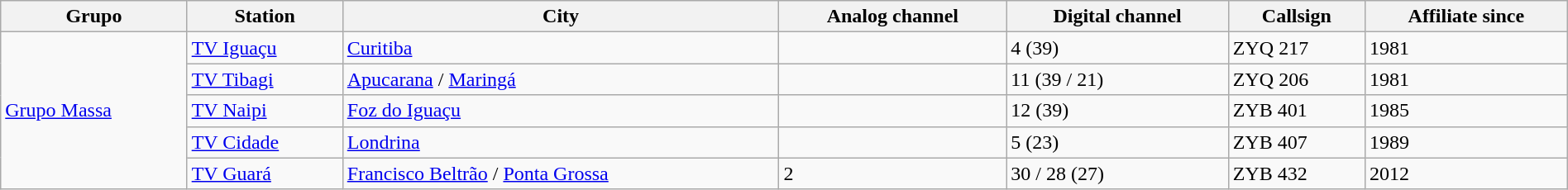<table class = "wikitable" style = "width: 100%">
<tr>
<th>Grupo</th>
<th>Station</th>
<th>City</th>
<th>Analog channel</th>
<th>Digital channel</th>
<th>Callsign</th>
<th>Affiliate since</th>
</tr>
<tr>
<td rowspan = "5"><a href='#'>Grupo Massa</a></td>
<td><a href='#'>TV Iguaçu</a></td>
<td><a href='#'>Curitiba</a></td>
<td></td>
<td>4 (39)</td>
<td>ZYQ 217</td>
<td>1981</td>
</tr>
<tr>
<td><a href='#'>TV Tibagi</a></td>
<td><a href='#'>Apucarana</a> / <a href='#'>Maringá</a></td>
<td></td>
<td>11 (39 / 21)</td>
<td>ZYQ 206</td>
<td>1981</td>
</tr>
<tr>
<td><a href='#'>TV Naipi</a></td>
<td><a href='#'>Foz do Iguaçu</a></td>
<td></td>
<td>12 (39)</td>
<td>ZYB 401</td>
<td>1985</td>
</tr>
<tr>
<td><a href='#'>TV Cidade</a></td>
<td><a href='#'>Londrina</a></td>
<td></td>
<td>5 (23)</td>
<td>ZYB 407</td>
<td>1989</td>
</tr>
<tr>
<td><a href='#'>TV Guará</a></td>
<td><a href='#'>Francisco Beltrão</a> / <a href='#'>Ponta Grossa</a></td>
<td>2</td>
<td>30 / 28 (27)</td>
<td>ZYB 432</td>
<td>2012</td>
</tr>
</table>
